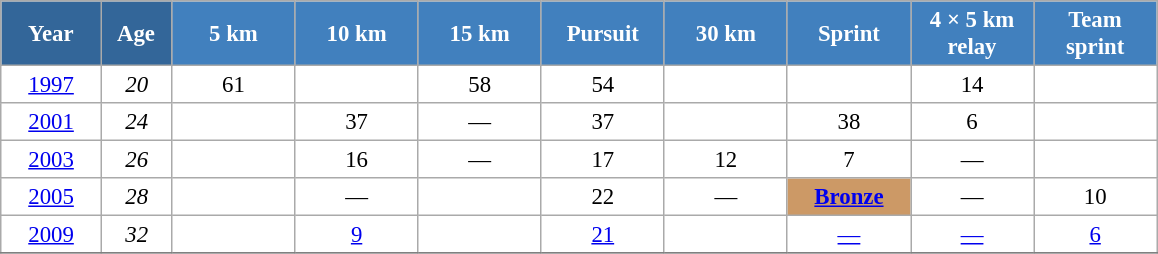<table class="wikitable" style="font-size:95%; text-align:center; border:grey solid 1px; border-collapse:collapse; background:#ffffff;">
<tr>
<th style="background-color:#369; color:white; width:60px;"> Year </th>
<th style="background-color:#369; color:white; width:40px;"> Age </th>
<th style="background-color:#4180be; color:white; width:75px;"> 5 km </th>
<th style="background-color:#4180be; color:white; width:75px;"> 10 km </th>
<th style="background-color:#4180be; color:white; width:75px;"> 15 km </th>
<th style="background-color:#4180be; color:white; width:75px;"> Pursuit </th>
<th style="background-color:#4180be; color:white; width:75px;"> 30 km </th>
<th style="background-color:#4180be; color:white; width:75px;"> Sprint </th>
<th style="background-color:#4180be; color:white; width:75px;"> 4 × 5 km <br> relay </th>
<th style="background-color:#4180be; color:white; width:75px;"> Team <br> sprint </th>
</tr>
<tr>
<td><a href='#'>1997</a></td>
<td><em>20</em></td>
<td>61</td>
<td></td>
<td>58</td>
<td>54</td>
<td></td>
<td></td>
<td>14</td>
<td></td>
</tr>
<tr>
<td><a href='#'>2001</a></td>
<td><em>24</em></td>
<td></td>
<td>37</td>
<td>—</td>
<td>37</td>
<td></td>
<td>38</td>
<td>6</td>
<td></td>
</tr>
<tr>
<td><a href='#'>2003</a></td>
<td><em>26</em></td>
<td></td>
<td>16</td>
<td>—</td>
<td>17</td>
<td>12</td>
<td>7</td>
<td>—</td>
<td></td>
</tr>
<tr>
<td><a href='#'>2005</a></td>
<td><em>28</em></td>
<td></td>
<td>—</td>
<td></td>
<td>22</td>
<td>—</td>
<td style="background:#c96;"><a href='#'><strong>Bronze</strong></a></td>
<td>—</td>
<td>10</td>
</tr>
<tr>
<td><a href='#'>2009</a></td>
<td><em>32</em></td>
<td></td>
<td><a href='#'>9</a></td>
<td></td>
<td><a href='#'>21</a></td>
<td><a href='#'></a></td>
<td><a href='#'>—</a></td>
<td><a href='#'>—</a></td>
<td><a href='#'>6</a></td>
</tr>
<tr>
</tr>
</table>
